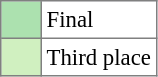<table bgcolor="#f7f8ff" cellpadding="3" cellspacing="0" border="1" style="font-size: 95%; border: gray solid 1px; border-collapse: collapse;text-align:center;">
<tr>
<td style="background: #ACE1AF;" width="20"></td>
<td bgcolor="#ffffff" align="left">Final</td>
</tr>
<tr>
<td style="background: #D0F0C0;" width="20"></td>
<td bgcolor="#ffffff" align="left">Third place</td>
</tr>
</table>
